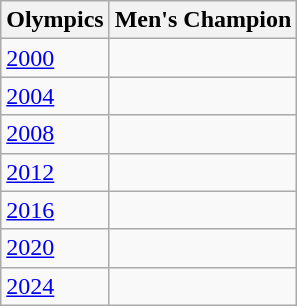<table class="wikitable" style="margin-top:0; margin-left:1em">
<tr>
<th>Olympics</th>
<th>Men's Champion</th>
</tr>
<tr>
<td><a href='#'>2000</a></td>
<td></td>
</tr>
<tr>
<td><a href='#'>2004</a></td>
<td></td>
</tr>
<tr l>
<td><a href='#'>2008</a></td>
<td></td>
</tr>
<tr>
<td><a href='#'>2012</a></td>
<td></td>
</tr>
<tr>
<td><a href='#'>2016</a></td>
<td></td>
</tr>
<tr>
<td><a href='#'>2020</a></td>
<td></td>
</tr>
<tr>
<td><a href='#'>2024</a></td>
<td></td>
</tr>
</table>
